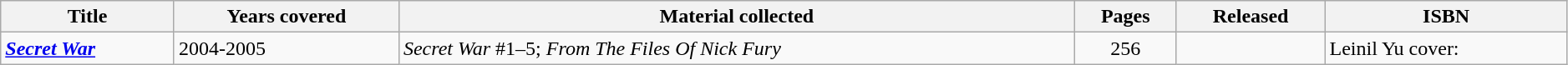<table class="wikitable sortable" width=99%>
<tr>
<th>Title</th>
<th>Years covered</th>
<th class="unsortable">Material collected</th>
<th>Pages</th>
<th>Released</th>
<th class="unsortable">ISBN</th>
</tr>
<tr>
<td><strong><em><a href='#'>Secret War</a></em></strong></td>
<td>2004-2005</td>
<td><em>Secret War</em> #1–5; <em>From The Files Of Nick Fury</em></td>
<td style="text-align: center;">256</td>
<td></td>
<td>Leinil Yu cover: </td>
</tr>
</table>
